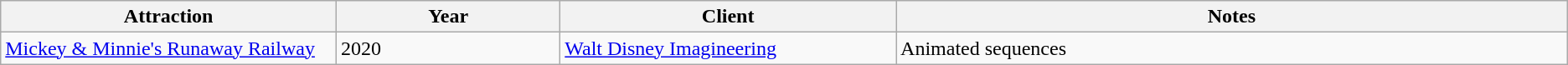<table class="wikitable sortable" style="width: auto style="width:100%; table-layout: fixed">
<tr>
<th style="width:15%;">Attraction</th>
<th style="width:10%;">Year</th>
<th style="width:15%;">Client</th>
<th style="width:30%;" class="unsortable">Notes</th>
</tr>
<tr>
<td><a href='#'>Mickey & Minnie's Runaway Railway</a></td>
<td>2020</td>
<td><a href='#'>Walt Disney Imagineering</a></td>
<td>Animated sequences</td>
</tr>
</table>
